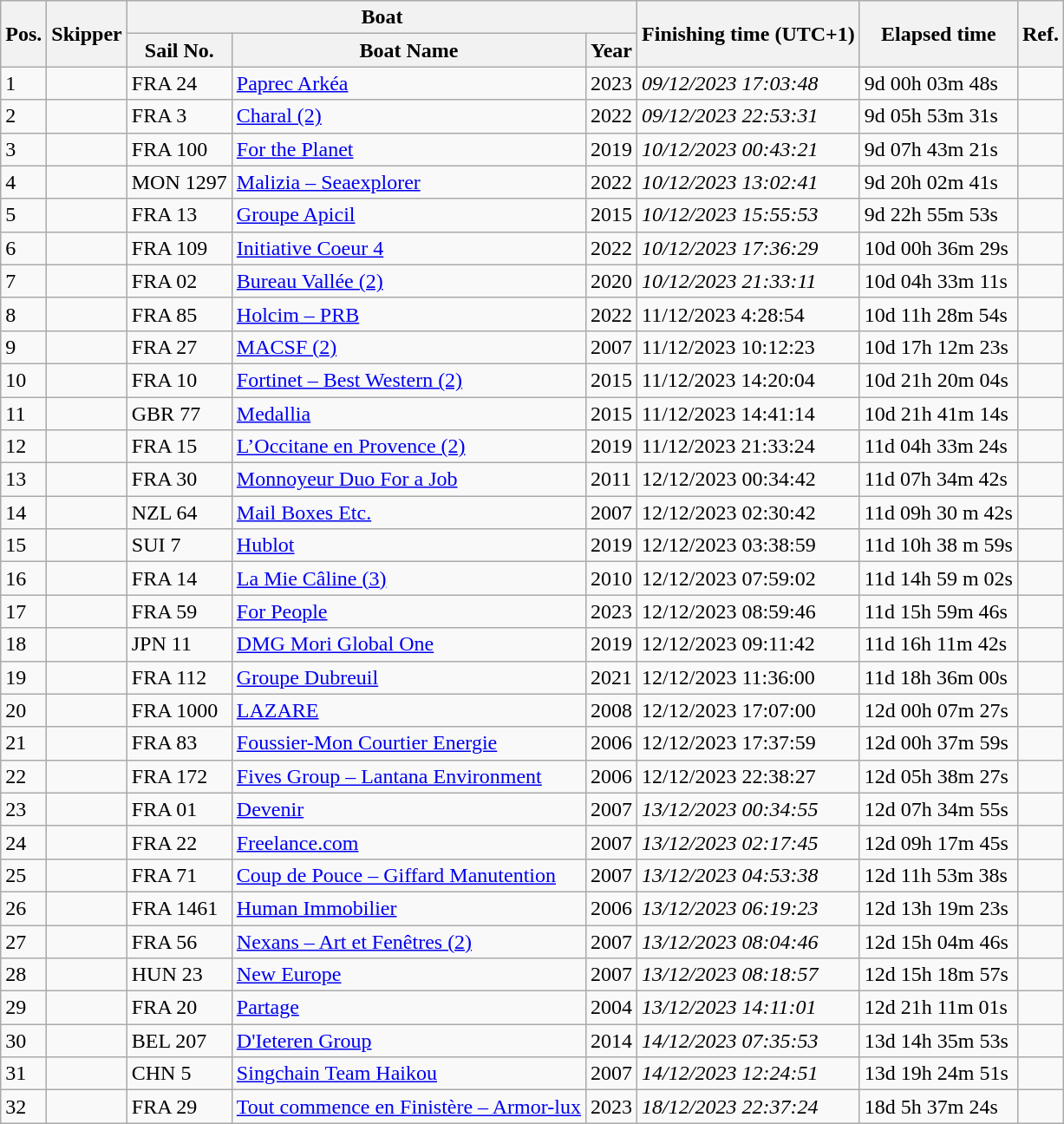<table class="wikitable">
<tr>
<th rowspan="2">Pos.</th>
<th rowspan="2">Skipper</th>
<th colspan="3">Boat</th>
<th rowspan="2">Finishing time (UTC+1)</th>
<th rowspan="2">Elapsed time</th>
<th rowspan="2">Ref.</th>
</tr>
<tr>
<th>Sail No.</th>
<th>Boat Name</th>
<th>Year</th>
</tr>
<tr>
<td>1</td>
<td></td>
<td>FRA 24</td>
<td><a href='#'>Paprec Arkéa</a></td>
<td>2023</td>
<td><dfn>09/12/2023 17:03:48</dfn></td>
<td>9d 00h 03m 48s</td>
<td></td>
</tr>
<tr>
<td>2</td>
<td></td>
<td>FRA 3</td>
<td><a href='#'>Charal (2)</a></td>
<td>2022</td>
<td><dfn>09/12/2023 22:53:31</dfn></td>
<td>9d 05h 53m 31s</td>
<td></td>
</tr>
<tr>
<td>3</td>
<td></td>
<td>FRA 100</td>
<td><a href='#'>For the Planet</a></td>
<td>2019</td>
<td><dfn>10/12/2023 00:43:21</dfn></td>
<td>9d 07h 43m 21s</td>
<td></td>
</tr>
<tr>
<td>4</td>
<td></td>
<td>MON 1297</td>
<td><a href='#'>Malizia – Seaexplorer</a></td>
<td>2022</td>
<td><dfn>10/12/2023 13:02:41</dfn></td>
<td>9d 20h 02m 41s</td>
<td></td>
</tr>
<tr>
<td>5</td>
<td></td>
<td>FRA 13</td>
<td><a href='#'>Groupe Apicil</a></td>
<td>2015</td>
<td><dfn>10/12/2023 15:55:53</dfn></td>
<td>9d 22h 55m 53s</td>
<td></td>
</tr>
<tr>
<td>6</td>
<td></td>
<td>FRA 109</td>
<td><a href='#'>Initiative Coeur 4</a></td>
<td>2022</td>
<td><dfn>10/12/2023 17:36:29</dfn></td>
<td>10d 00h 36m 29s</td>
<td></td>
</tr>
<tr>
<td>7</td>
<td></td>
<td>FRA 02</td>
<td><a href='#'>Bureau Vallée (2)</a></td>
<td>2020</td>
<td><dfn>10/12/2023 21:33:11</dfn></td>
<td>10d 04h 33m 11s</td>
<td></td>
</tr>
<tr>
<td>8</td>
<td></td>
<td>FRA 85</td>
<td><a href='#'>Holcim – PRB</a></td>
<td>2022</td>
<td>11/12/2023 4:28:54</td>
<td>10d 11h 28m 54s</td>
<td></td>
</tr>
<tr>
<td>9</td>
<td></td>
<td>FRA 27</td>
<td><a href='#'>MACSF (2)</a></td>
<td>2007</td>
<td>11/12/2023 10:12:23</td>
<td>10d 17h 12m 23s</td>
<td></td>
</tr>
<tr>
<td>10</td>
<td></td>
<td>FRA 10</td>
<td><a href='#'>Fortinet – Best Western (2)</a></td>
<td>2015</td>
<td>11/12/2023 14:20:04</td>
<td>10d 21h 20m 04s</td>
<td></td>
</tr>
<tr>
<td>11</td>
<td></td>
<td>GBR 77</td>
<td><a href='#'>Medallia</a></td>
<td>2015</td>
<td>11/12/2023 14:41:14</td>
<td>10d 21h 41m 14s</td>
<td></td>
</tr>
<tr>
<td>12</td>
<td></td>
<td>FRA 15</td>
<td><a href='#'>L’Occitane en Provence (2)</a></td>
<td>2019</td>
<td>11/12/2023 21:33:24</td>
<td>11d 04h 33m 24s</td>
<td></td>
</tr>
<tr>
<td>13</td>
<td></td>
<td>FRA 30</td>
<td><a href='#'>Monnoyeur Duo For a Job</a></td>
<td>2011</td>
<td>12/12/2023 00:34:42</td>
<td>11d 07h 34m 42s</td>
<td></td>
</tr>
<tr>
<td>14</td>
<td></td>
<td>NZL 64</td>
<td><a href='#'>Mail Boxes Etc.</a></td>
<td>2007</td>
<td>12/12/2023 02:30:42</td>
<td>11d 09h 30 m 42s</td>
<td></td>
</tr>
<tr>
<td>15</td>
<td></td>
<td>SUI 7</td>
<td><a href='#'>Hublot</a></td>
<td>2019</td>
<td>12/12/2023 03:38:59</td>
<td>11d 10h 38 m 59s</td>
<td></td>
</tr>
<tr>
<td>16</td>
<td></td>
<td>FRA 14</td>
<td><a href='#'>La Mie Câline (3)</a></td>
<td>2010</td>
<td>12/12/2023 07:59:02</td>
<td>11d 14h 59 m 02s</td>
<td></td>
</tr>
<tr>
<td>17</td>
<td></td>
<td>FRA 59</td>
<td><a href='#'>For People</a></td>
<td>2023</td>
<td>12/12/2023 08:59:46</td>
<td>11d 15h 59m 46s</td>
<td></td>
</tr>
<tr>
<td>18</td>
<td></td>
<td>JPN 11</td>
<td><a href='#'>DMG Mori Global One</a></td>
<td>2019</td>
<td>12/12/2023 09:11:42</td>
<td>11d 16h 11m 42s</td>
<td></td>
</tr>
<tr>
<td>19</td>
<td></td>
<td>FRA 112</td>
<td><a href='#'>Groupe Dubreuil</a></td>
<td>2021</td>
<td>12/12/2023 11:36:00</td>
<td>11d 18h 36m 00s</td>
<td></td>
</tr>
<tr>
<td>20</td>
<td></td>
<td>FRA 1000</td>
<td><a href='#'>LAZARE</a></td>
<td>2008</td>
<td>12/12/2023 17:07:00</td>
<td>12d 00h 07m 27s</td>
<td></td>
</tr>
<tr>
<td>21</td>
<td></td>
<td>FRA 83</td>
<td><a href='#'>Foussier-Mon Courtier Energie</a></td>
<td>2006</td>
<td>12/12/2023 17:37:59</td>
<td>12d 00h 37m 59s</td>
<td></td>
</tr>
<tr>
<td>22</td>
<td></td>
<td>FRA 172</td>
<td><a href='#'>Fives Group – Lantana Environment</a></td>
<td>2006</td>
<td>12/12/2023 22:38:27</td>
<td>12d 05h 38m 27s</td>
<td></td>
</tr>
<tr>
<td>23</td>
<td></td>
<td>FRA 01</td>
<td><a href='#'>Devenir</a></td>
<td>2007</td>
<td><dfn>13/12/2023 00:34:55</dfn></td>
<td>12d 07h 34m 55s</td>
<td></td>
</tr>
<tr>
<td>24</td>
<td></td>
<td>FRA 22</td>
<td><a href='#'>Freelance.com</a></td>
<td>2007</td>
<td><dfn>13/12/2023 02:17:45</dfn></td>
<td>12d 09h 17m 45s</td>
<td></td>
</tr>
<tr>
<td>25</td>
<td></td>
<td>FRA 71</td>
<td><a href='#'>Coup de Pouce – Giffard Manutention</a></td>
<td>2007</td>
<td><dfn>13/12/2023 04:53:38</dfn></td>
<td>12d 11h 53m 38s</td>
<td></td>
</tr>
<tr>
<td>26</td>
<td></td>
<td>FRA 1461</td>
<td><a href='#'>Human Immobilier</a></td>
<td>2006</td>
<td><dfn>13/12/2023 06:19:23</dfn></td>
<td>12d 13h 19m 23s</td>
<td></td>
</tr>
<tr>
<td>27</td>
<td></td>
<td>FRA 56</td>
<td><a href='#'>Nexans – Art et Fenêtres (2)</a></td>
<td>2007</td>
<td><dfn>13/12/2023 08:04:46</dfn></td>
<td>12d 15h 04m 46s</td>
<td></td>
</tr>
<tr>
<td>28</td>
<td></td>
<td>HUN 23</td>
<td><a href='#'>New Europe</a></td>
<td>2007</td>
<td><dfn>13/12/2023 08:18:57</dfn></td>
<td>12d 15h 18m 57s</td>
<td></td>
</tr>
<tr>
<td>29</td>
<td></td>
<td>FRA 20</td>
<td><a href='#'>Partage</a></td>
<td>2004</td>
<td><dfn>13/12/2023 14:11:01</dfn></td>
<td>12d 21h 11m 01s</td>
<td></td>
</tr>
<tr>
<td>30</td>
<td></td>
<td>BEL 207</td>
<td><a href='#'>D'Ieteren Group</a></td>
<td>2014</td>
<td><dfn>14/12/2023 07:35:53</dfn></td>
<td>13d 14h 35m 53s</td>
<td></td>
</tr>
<tr>
<td>31</td>
<td></td>
<td>CHN 5</td>
<td><a href='#'>Singchain Team Haikou</a></td>
<td>2007</td>
<td><dfn>14/12/2023 12:24:51</dfn></td>
<td>13d 19h 24m 51s</td>
<td></td>
</tr>
<tr>
<td>32</td>
<td></td>
<td>FRA 29</td>
<td><a href='#'>Tout commence en Finistère – Armor-lux</a></td>
<td>2023</td>
<td><dfn>18/12/2023 22:37:24</dfn></td>
<td>18d 5h 37m 24s</td>
<td></td>
</tr>
</table>
